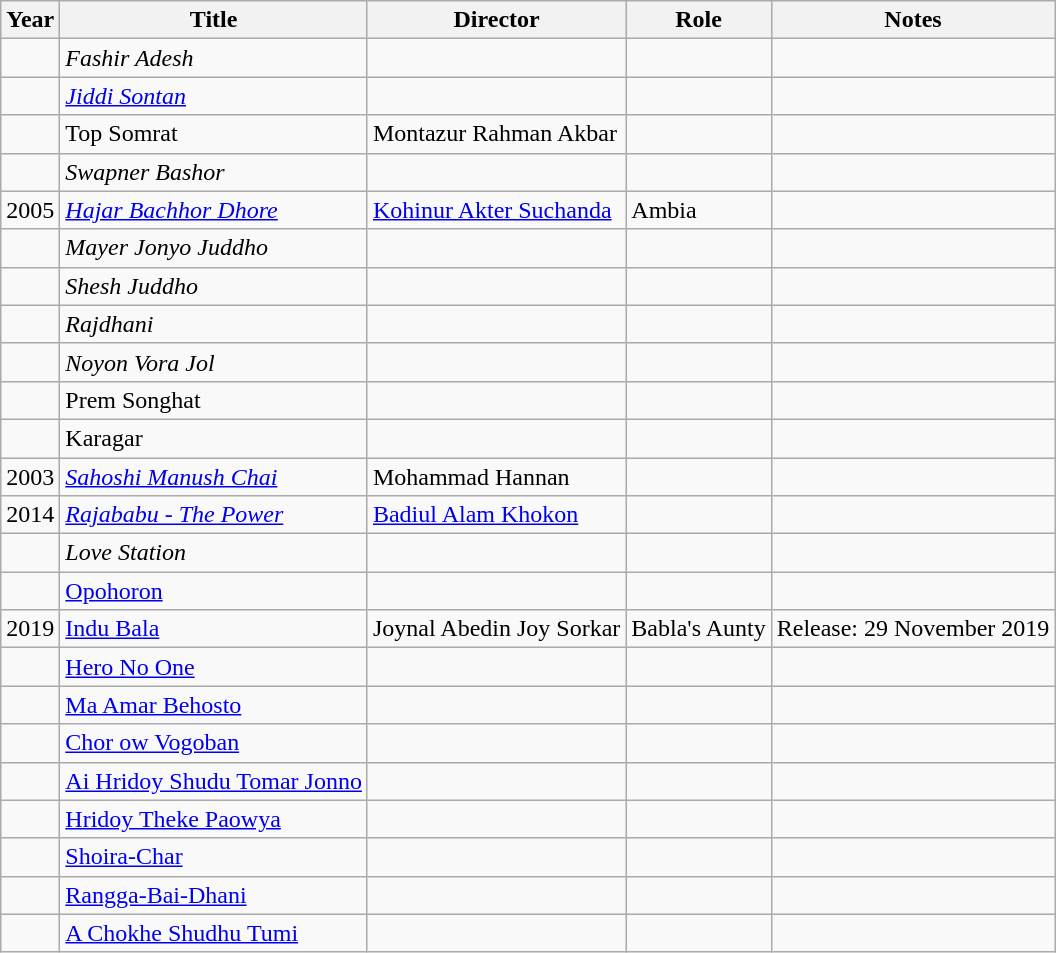<table class="wikitable">
<tr>
<th>Year</th>
<th>Title</th>
<th>Director</th>
<th>Role</th>
<th>Notes</th>
</tr>
<tr>
<td></td>
<td><em>Fashir Adesh</em></td>
<td></td>
<td></td>
<td></td>
</tr>
<tr>
<td></td>
<td><em><a href='#'>Jiddi Sontan</a></em></td>
<td></td>
<td></td>
<td></td>
</tr>
<tr>
<td></td>
<td>Top Somrat</td>
<td>Montazur Rahman Akbar</td>
<td></td>
<td></td>
</tr>
<tr>
<td></td>
<td><em>Swapner Bashor</em></td>
<td></td>
<td></td>
<td></td>
</tr>
<tr>
<td>2005</td>
<td><em><a href='#'>Hajar Bachhor Dhore</a></em></td>
<td><a href='#'>Kohinur Akter Suchanda</a></td>
<td>Ambia</td>
<td></td>
</tr>
<tr>
<td></td>
<td><em>Mayer Jonyo Juddho</em></td>
<td></td>
<td></td>
<td></td>
</tr>
<tr>
<td></td>
<td><em>Shesh Juddho</em></td>
<td></td>
<td></td>
<td></td>
</tr>
<tr>
<td></td>
<td><em>Rajdhani</em></td>
<td></td>
<td></td>
<td></td>
</tr>
<tr>
<td></td>
<td><em>Noyon Vora Jol</em></td>
<td></td>
<td></td>
<td></td>
</tr>
<tr>
<td></td>
<td>Prem Songhat</td>
<td></td>
<td></td>
<td></td>
</tr>
<tr>
<td></td>
<td>Karagar</td>
<td></td>
<td></td>
<td></td>
</tr>
<tr>
<td>2003</td>
<td><em><a href='#'>Sahoshi Manush Chai</a></em></td>
<td>Mohammad Hannan</td>
<td></td>
<td></td>
</tr>
<tr>
<td>2014</td>
<td><em><a href='#'>Rajababu - The Power</a></em></td>
<td><a href='#'>Badiul Alam Khokon</a></td>
<td></td>
<td></td>
</tr>
<tr>
<td></td>
<td><em>Love Station</em></td>
<td></td>
<td></td>
<td></td>
</tr>
<tr>
<td></td>
<td><a href='#'>Opohoron</a></td>
<td></td>
<td></td>
<td></td>
</tr>
<tr>
<td>2019</td>
<td><a href='#'>Indu Bala</a></td>
<td>Joynal Abedin Joy Sorkar</td>
<td>Babla's Aunty</td>
<td>Release: 29 November 2019</td>
</tr>
<tr>
<td></td>
<td><a href='#'>Hero No One</a></td>
<td></td>
<td></td>
<td></td>
</tr>
<tr>
<td></td>
<td><a href='#'>Ma Amar Behosto</a></td>
<td></td>
<td></td>
<td></td>
</tr>
<tr>
<td></td>
<td><a href='#'>Chor ow Vogoban</a></td>
<td></td>
<td></td>
<td></td>
</tr>
<tr>
<td></td>
<td><a href='#'>Ai Hridoy Shudu Tomar Jonno</a></td>
<td></td>
<td></td>
<td></td>
</tr>
<tr>
<td></td>
<td><a href='#'>Hridoy Theke Paowya</a></td>
<td></td>
<td></td>
<td></td>
</tr>
<tr>
<td></td>
<td><a href='#'>Shoira-Char</a></td>
<td></td>
<td></td>
<td></td>
</tr>
<tr>
<td></td>
<td><a href='#'>Rangga-Bai-Dhani</a></td>
<td></td>
<td></td>
<td></td>
</tr>
<tr>
<td></td>
<td><a href='#'>A Chokhe Shudhu Tumi</a></td>
<td></td>
<td></td>
<td></td>
</tr>
</table>
